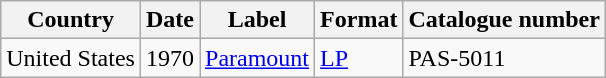<table class="wikitable">
<tr>
<th>Country</th>
<th>Date</th>
<th>Label</th>
<th>Format</th>
<th>Catalogue number</th>
</tr>
<tr>
<td>United States</td>
<td>1970</td>
<td><a href='#'>Paramount</a></td>
<td><a href='#'>LP</a></td>
<td>PAS-5011</td>
</tr>
</table>
